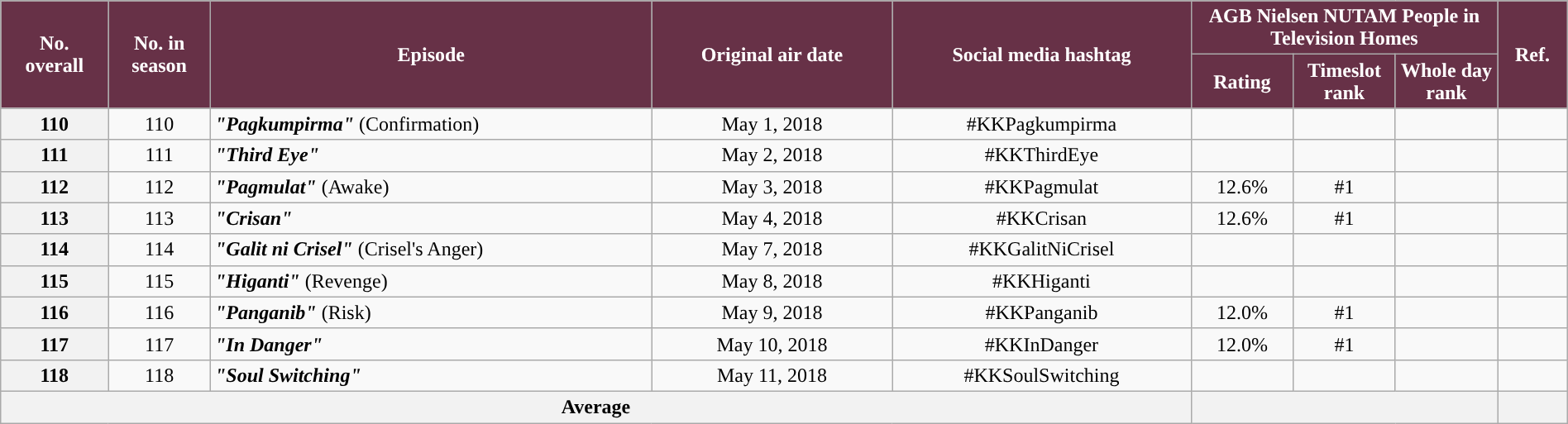<table class="wikitable" style="text-align:center; font-size:100%; line-height:18px;" width="100%">
<tr>
<th style="background-color:#673147; color:#ffffff;" rowspan="2">No.<br>overall</th>
<th style="background-color:#673147; color:#ffffff;" rowspan="2">No. in<br>season</th>
<th style="background-color:#673147; color:#ffffff;" rowspan="2">Episode</th>
<th style="background-color:#673147; color:white" rowspan="2">Original air date</th>
<th style="background-color:#673147; color:white" rowspan="2">Social media hashtag</th>
<th style="background-color:#673147; color:#ffffff;" colspan="3">AGB Nielsen NUTAM People in Television Homes</th>
<th style="background-color:#673147;  color:#ffffff;" rowspan="2">Ref.</th>
</tr>
<tr>
<th style="background-color:#673147; width:75px; color:#ffffff;">Rating</th>
<th style="background-color:#673147; width:75px; color:#ffffff;">Timeslot<br>rank</th>
<th style="background-color:#673147; width:75px; color:#ffffff;">Whole day<br>rank</th>
</tr>
<tr>
<th>110</th>
<td>110</td>
<td style="text-align: left;"><strong><em>"Pagkumpirma"</em></strong> (Confirmation)</td>
<td>May 1, 2018</td>
<td>#KKPagkumpirma</td>
<td></td>
<td></td>
<td></td>
<td></td>
</tr>
<tr>
<th>111</th>
<td>111</td>
<td style="text-align: left;"><strong><em>"Third Eye"</em></strong></td>
<td>May 2, 2018</td>
<td>#KKThirdEye</td>
<td></td>
<td></td>
<td></td>
<td></td>
</tr>
<tr>
<th>112</th>
<td>112</td>
<td style="text-align: left;"><strong><em>"Pagmulat"</em></strong> (Awake)</td>
<td>May 3, 2018</td>
<td>#KKPagmulat</td>
<td>12.6%</td>
<td>#1</td>
<td></td>
<td></td>
</tr>
<tr>
<th>113</th>
<td>113</td>
<td style="text-align: left;"><strong><em>"Crisan"</em></strong></td>
<td>May 4, 2018</td>
<td>#KKCrisan</td>
<td>12.6%</td>
<td>#1</td>
<td></td>
<td></td>
</tr>
<tr>
<th>114</th>
<td>114</td>
<td style="text-align: left;"><strong><em>"Galit ni Crisel"</em></strong> (Crisel's Anger)</td>
<td>May 7, 2018</td>
<td>#KKGalitNiCrisel</td>
<td></td>
<td></td>
<td></td>
<td></td>
</tr>
<tr>
<th>115</th>
<td>115</td>
<td style="text-align: left;"><strong><em>"Higanti"</em></strong> (Revenge)</td>
<td>May 8, 2018</td>
<td>#KKHiganti</td>
<td></td>
<td></td>
<td></td>
<td></td>
</tr>
<tr>
<th>116</th>
<td>116</td>
<td style="text-align: left;"><strong><em>"Panganib"</em></strong> (Risk)</td>
<td>May 9, 2018</td>
<td>#KKPanganib</td>
<td>12.0%</td>
<td>#1</td>
<td></td>
<td></td>
</tr>
<tr>
<th>117</th>
<td>117</td>
<td style="text-align: left;"><strong><em>"In Danger"</em></strong></td>
<td>May 10, 2018</td>
<td>#KKInDanger</td>
<td>12.0%</td>
<td>#1</td>
<td></td>
<td></td>
</tr>
<tr>
<th>118</th>
<td>118</td>
<td style="text-align: left;"><strong><em>"Soul Switching"</em></strong></td>
<td>May 11, 2018</td>
<td>#KKSoulSwitching</td>
<td></td>
<td></td>
<td></td>
<td></td>
</tr>
<tr>
<th colspan="5">Average</th>
<th colspan="3"></th>
<th></th>
</tr>
</table>
